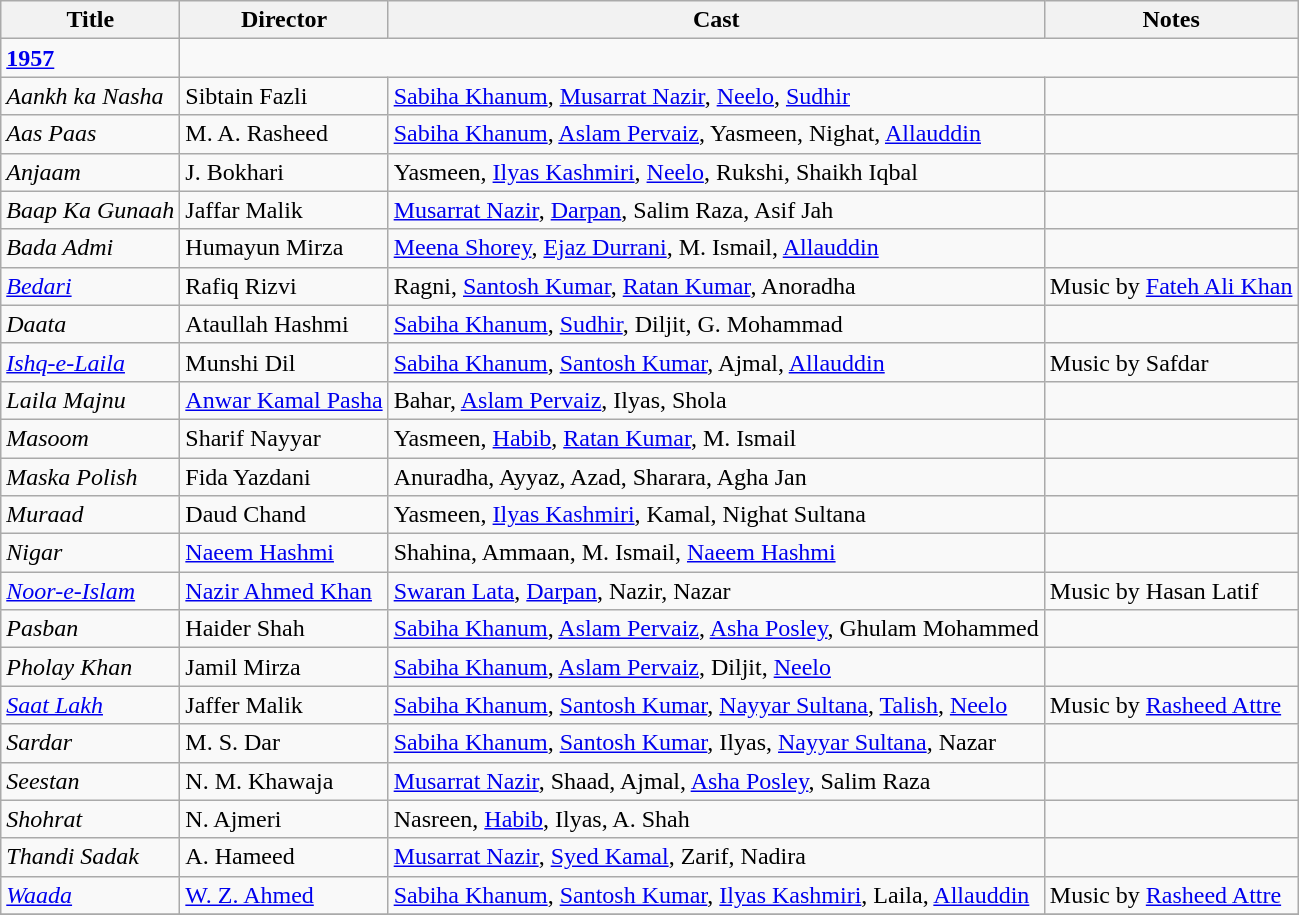<table class="wikitable">
<tr>
<th>Title</th>
<th>Director</th>
<th>Cast</th>
<th>Notes</th>
</tr>
<tr>
<td><strong><a href='#'>1957</a></strong></td>
</tr>
<tr>
<td><em>Aankh ka Nasha</em></td>
<td>Sibtain Fazli</td>
<td><a href='#'>Sabiha Khanum</a>, <a href='#'>Musarrat Nazir</a>, <a href='#'>Neelo</a>, <a href='#'>Sudhir</a></td>
<td></td>
</tr>
<tr>
<td><em>Aas Paas</em></td>
<td>M. A. Rasheed</td>
<td><a href='#'>Sabiha Khanum</a>, <a href='#'>Aslam Pervaiz</a>, Yasmeen, Nighat, <a href='#'>Allauddin</a></td>
<td></td>
</tr>
<tr>
<td><em>Anjaam</em></td>
<td>J. Bokhari</td>
<td>Yasmeen, <a href='#'>Ilyas Kashmiri</a>, <a href='#'>Neelo</a>, Rukshi, Shaikh Iqbal</td>
<td></td>
</tr>
<tr>
<td><em>Baap Ka Gunaah</em></td>
<td>Jaffar Malik</td>
<td><a href='#'>Musarrat Nazir</a>, <a href='#'>Darpan</a>, Salim Raza, Asif Jah</td>
<td></td>
</tr>
<tr>
<td><em>Bada Admi</em></td>
<td>Humayun Mirza</td>
<td><a href='#'>Meena Shorey</a>, <a href='#'>Ejaz Durrani</a>, M. Ismail, <a href='#'>Allauddin</a></td>
<td></td>
</tr>
<tr>
<td><em><a href='#'>Bedari</a></em></td>
<td>Rafiq Rizvi</td>
<td>Ragni, <a href='#'>Santosh Kumar</a>, <a href='#'>Ratan Kumar</a>, Anoradha</td>
<td>Music by <a href='#'>Fateh Ali Khan</a></td>
</tr>
<tr>
<td><em>Daata</em></td>
<td>Ataullah Hashmi</td>
<td><a href='#'>Sabiha Khanum</a>, <a href='#'>Sudhir</a>, Diljit, G. Mohammad</td>
<td></td>
</tr>
<tr>
<td><em><a href='#'>Ishq-e-Laila</a></em></td>
<td>Munshi Dil</td>
<td><a href='#'>Sabiha Khanum</a>, <a href='#'>Santosh Kumar</a>, Ajmal, <a href='#'>Allauddin</a></td>
<td>Music by Safdar</td>
</tr>
<tr>
<td><em>Laila Majnu</em></td>
<td><a href='#'>Anwar Kamal Pasha</a></td>
<td>Bahar, <a href='#'>Aslam Pervaiz</a>, Ilyas, Shola</td>
<td></td>
</tr>
<tr>
<td><em>Masoom </em></td>
<td>Sharif Nayyar</td>
<td>Yasmeen, <a href='#'>Habib</a>, <a href='#'>Ratan Kumar</a>, M. Ismail</td>
<td></td>
</tr>
<tr>
<td><em>Maska Polish</em></td>
<td>Fida Yazdani</td>
<td>Anuradha, Ayyaz, Azad, Sharara, Agha Jan</td>
<td></td>
</tr>
<tr>
<td><em>Muraad</em></td>
<td>Daud Chand</td>
<td>Yasmeen, <a href='#'>Ilyas Kashmiri</a>, Kamal, Nighat Sultana</td>
<td></td>
</tr>
<tr>
<td><em>Nigar</em></td>
<td><a href='#'>Naeem Hashmi</a></td>
<td>Shahina, Ammaan, M. Ismail, <a href='#'>Naeem Hashmi</a></td>
<td></td>
</tr>
<tr>
<td><em><a href='#'>Noor-e-Islam</a></em></td>
<td><a href='#'>Nazir Ahmed Khan</a></td>
<td><a href='#'>Swaran Lata</a>, <a href='#'>Darpan</a>, Nazir, Nazar</td>
<td>Music by Hasan Latif</td>
</tr>
<tr>
<td><em>Pasban</em></td>
<td>Haider Shah</td>
<td><a href='#'>Sabiha Khanum</a>, <a href='#'>Aslam Pervaiz</a>, <a href='#'>Asha Posley</a>, Ghulam Mohammed</td>
<td></td>
</tr>
<tr>
<td><em>Pholay Khan</em></td>
<td>Jamil Mirza</td>
<td><a href='#'>Sabiha Khanum</a>, <a href='#'>Aslam Pervaiz</a>, Diljit, <a href='#'>Neelo</a></td>
<td></td>
</tr>
<tr>
<td><em><a href='#'>Saat Lakh</a></em></td>
<td>Jaffer Malik</td>
<td><a href='#'>Sabiha Khanum</a>, <a href='#'>Santosh Kumar</a>, <a href='#'>Nayyar Sultana</a>, <a href='#'>Talish</a>, <a href='#'>Neelo</a></td>
<td>Music by <a href='#'>Rasheed Attre</a></td>
</tr>
<tr>
<td><em>Sardar</em></td>
<td>M. S. Dar</td>
<td><a href='#'>Sabiha Khanum</a>, <a href='#'>Santosh Kumar</a>, Ilyas, <a href='#'>Nayyar Sultana</a>, Nazar</td>
<td></td>
</tr>
<tr>
<td><em>Seestan</em></td>
<td>N. M. Khawaja</td>
<td><a href='#'>Musarrat Nazir</a>, Shaad, Ajmal, <a href='#'>Asha Posley</a>, Salim Raza</td>
<td></td>
</tr>
<tr>
<td><em>Shohrat</em></td>
<td>N. Ajmeri</td>
<td>Nasreen, <a href='#'>Habib</a>, Ilyas, A. Shah</td>
<td></td>
</tr>
<tr>
<td><em>Thandi Sadak</em></td>
<td>A. Hameed</td>
<td><a href='#'>Musarrat Nazir</a>, <a href='#'>Syed Kamal</a>, Zarif, Nadira</td>
<td></td>
</tr>
<tr>
<td><em><a href='#'>Waada</a></em></td>
<td><a href='#'>W. Z. Ahmed</a></td>
<td><a href='#'>Sabiha Khanum</a>, <a href='#'>Santosh Kumar</a>, <a href='#'>Ilyas Kashmiri</a>, Laila, <a href='#'>Allauddin</a></td>
<td>Music by <a href='#'>Rasheed Attre</a></td>
</tr>
<tr>
</tr>
</table>
